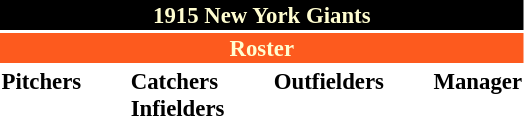<table class="toccolours" style="font-size: 95%;">
<tr>
<th colspan="10" style="background-color: black; color: #FFFDD0; text-align: center;">1915 New York Giants</th>
</tr>
<tr>
<td colspan="10" style="background-color: #fd5a1e; color: #FFFDD0; text-align: center;"><strong>Roster</strong></td>
</tr>
<tr>
<td valign="top"><strong>Pitchers</strong><br> 





 
 



</td>
<td width="25px"></td>
<td valign="top"><strong>Catchers</strong><br>






<strong>Infielders</strong>
 
 

 




</td>
<td width="25px"></td>
<td valign="top"><strong>Outfielders</strong><br> 




 

</td>
<td width="25px"></td>
<td valign="top"><strong>Manager</strong><br></td>
</tr>
</table>
